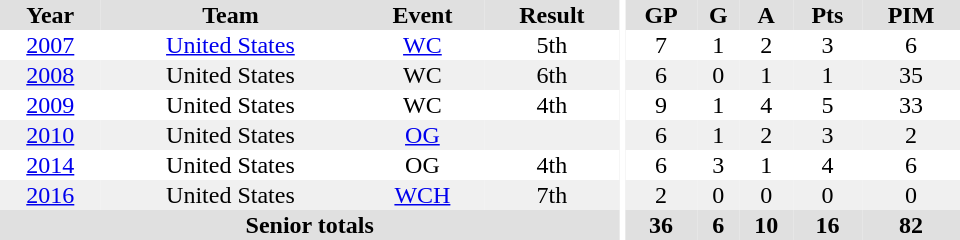<table border="0" cellpadding="1" cellspacing="0" ID="Table3" style="text-align:center; width:40em">
<tr ALIGN="center" bgcolor="#e0e0e0">
<th>Year</th>
<th>Team</th>
<th>Event</th>
<th>Result</th>
<th rowspan="99" bgcolor="#ffffff"></th>
<th>GP</th>
<th>G</th>
<th>A</th>
<th>Pts</th>
<th>PIM</th>
</tr>
<tr>
<td><a href='#'>2007</a></td>
<td><a href='#'>United States</a></td>
<td><a href='#'>WC</a></td>
<td>5th</td>
<td>7</td>
<td>1</td>
<td>2</td>
<td>3</td>
<td>6</td>
</tr>
<tr style="background: #f0f0f0;">
<td><a href='#'>2008</a></td>
<td>United States</td>
<td>WC</td>
<td>6th</td>
<td>6</td>
<td>0</td>
<td>1</td>
<td>1</td>
<td>35</td>
</tr>
<tr>
<td><a href='#'>2009</a></td>
<td>United States</td>
<td>WC</td>
<td>4th</td>
<td>9</td>
<td>1</td>
<td>4</td>
<td>5</td>
<td>33</td>
</tr>
<tr style="background: #f0f0f0;">
<td><a href='#'>2010</a></td>
<td>United States</td>
<td><a href='#'>OG</a></td>
<td></td>
<td>6</td>
<td>1</td>
<td>2</td>
<td>3</td>
<td>2</td>
</tr>
<tr>
<td><a href='#'>2014</a></td>
<td>United States</td>
<td>OG</td>
<td>4th</td>
<td>6</td>
<td>3</td>
<td>1</td>
<td>4</td>
<td>6</td>
</tr>
<tr style="background: #f0f0f0;">
<td><a href='#'>2016</a></td>
<td>United States</td>
<td><a href='#'>WCH</a></td>
<td>7th</td>
<td>2</td>
<td>0</td>
<td>0</td>
<td>0</td>
<td>0</td>
</tr>
<tr style="background: #e0e0e0;">
<th colspan="4">Senior totals</th>
<th>36</th>
<th>6</th>
<th>10</th>
<th>16</th>
<th>82</th>
</tr>
</table>
